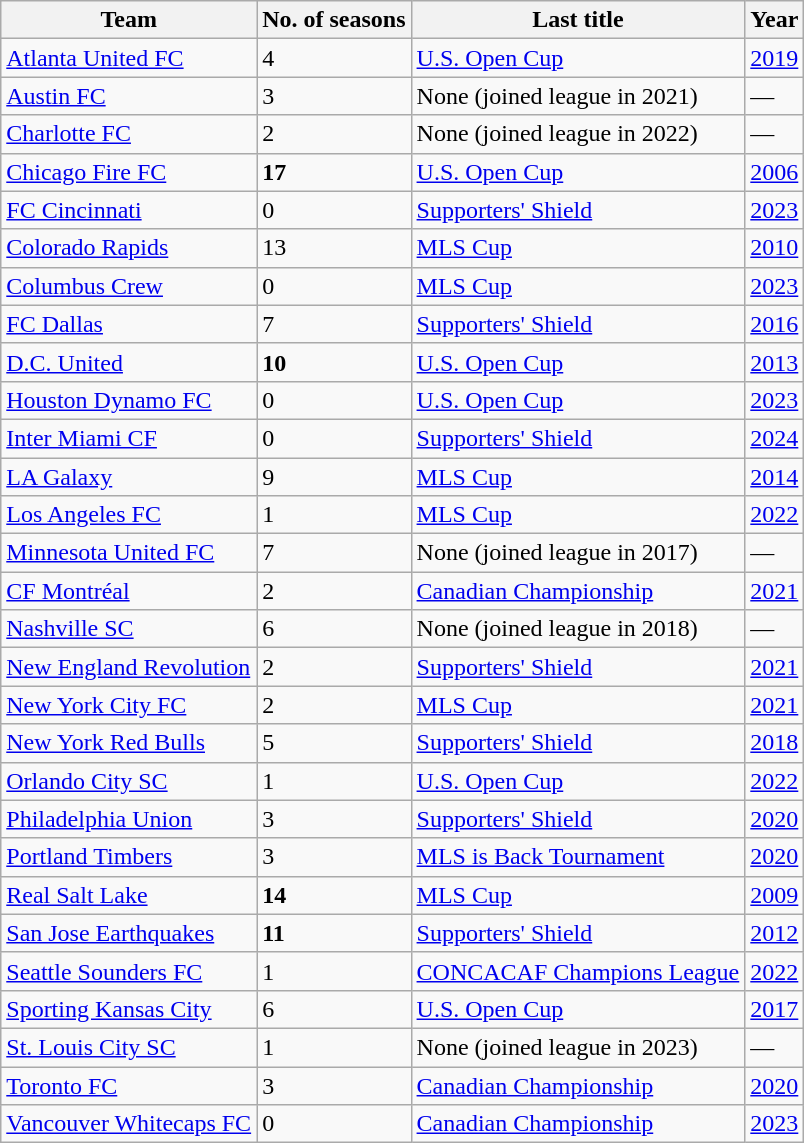<table class="wikitable sortable">
<tr>
<th>Team</th>
<th>No. of seasons</th>
<th>Last title</th>
<th>Year</th>
</tr>
<tr>
<td><a href='#'>Atlanta United FC</a></td>
<td>4</td>
<td><a href='#'>U.S. Open Cup</a></td>
<td><a href='#'>2019</a></td>
</tr>
<tr>
<td><a href='#'>Austin FC</a></td>
<td>3</td>
<td>None (joined league in 2021)</td>
<td>—</td>
</tr>
<tr>
<td><a href='#'>Charlotte FC</a></td>
<td>2</td>
<td>None (joined league in 2022)</td>
<td>—</td>
</tr>
<tr>
<td><a href='#'>Chicago Fire FC</a></td>
<td><strong>17</strong></td>
<td><a href='#'>U.S. Open Cup</a></td>
<td><a href='#'>2006</a></td>
</tr>
<tr>
<td><a href='#'>FC Cincinnati</a></td>
<td>0</td>
<td><a href='#'>Supporters' Shield</a></td>
<td><a href='#'>2023</a></td>
</tr>
<tr>
<td><a href='#'>Colorado Rapids</a></td>
<td>13</td>
<td><a href='#'>MLS Cup</a></td>
<td><a href='#'>2010</a></td>
</tr>
<tr>
<td><a href='#'>Columbus Crew</a></td>
<td>0</td>
<td><a href='#'>MLS Cup</a></td>
<td><a href='#'>2023</a></td>
</tr>
<tr>
<td><a href='#'>FC Dallas</a></td>
<td>7</td>
<td><a href='#'>Supporters' Shield</a></td>
<td><a href='#'>2016</a></td>
</tr>
<tr>
<td><a href='#'>D.C. United</a></td>
<td><strong>10</strong></td>
<td><a href='#'>U.S. Open Cup</a></td>
<td><a href='#'>2013</a></td>
</tr>
<tr>
<td><a href='#'>Houston Dynamo FC</a></td>
<td>0</td>
<td><a href='#'>U.S. Open Cup</a></td>
<td><a href='#'>2023</a></td>
</tr>
<tr>
<td><a href='#'>Inter Miami CF</a></td>
<td>0</td>
<td><a href='#'>Supporters' Shield</a></td>
<td><a href='#'>2024</a></td>
</tr>
<tr>
<td><a href='#'>LA Galaxy</a></td>
<td>9</td>
<td><a href='#'>MLS Cup</a></td>
<td><a href='#'>2014</a></td>
</tr>
<tr>
<td><a href='#'>Los Angeles FC</a></td>
<td>1</td>
<td><a href='#'>MLS Cup</a></td>
<td><a href='#'>2022</a></td>
</tr>
<tr>
<td><a href='#'>Minnesota United FC</a></td>
<td>7</td>
<td>None (joined league in 2017)</td>
<td>—</td>
</tr>
<tr>
<td><a href='#'>CF Montréal</a></td>
<td>2</td>
<td><a href='#'>Canadian Championship</a></td>
<td><a href='#'>2021</a></td>
</tr>
<tr>
<td><a href='#'>Nashville SC</a></td>
<td>6</td>
<td>None (joined league in 2018)</td>
<td>—</td>
</tr>
<tr>
<td><a href='#'>New England Revolution</a></td>
<td>2</td>
<td><a href='#'>Supporters' Shield</a></td>
<td><a href='#'>2021</a></td>
</tr>
<tr>
<td><a href='#'>New York City FC</a></td>
<td>2</td>
<td><a href='#'>MLS Cup</a></td>
<td><a href='#'>2021</a></td>
</tr>
<tr>
<td><a href='#'>New York Red Bulls</a></td>
<td>5</td>
<td><a href='#'>Supporters' Shield</a></td>
<td><a href='#'>2018</a></td>
</tr>
<tr>
<td><a href='#'>Orlando City SC</a></td>
<td>1</td>
<td><a href='#'>U.S. Open Cup</a></td>
<td><a href='#'>2022</a></td>
</tr>
<tr>
<td><a href='#'>Philadelphia Union</a></td>
<td>3</td>
<td><a href='#'>Supporters' Shield</a></td>
<td><a href='#'>2020</a></td>
</tr>
<tr>
<td><a href='#'>Portland Timbers</a></td>
<td>3</td>
<td><a href='#'>MLS is Back Tournament</a></td>
<td><a href='#'>2020</a></td>
</tr>
<tr>
<td><a href='#'>Real Salt Lake</a></td>
<td><strong>14</strong></td>
<td><a href='#'>MLS Cup</a></td>
<td><a href='#'>2009</a></td>
</tr>
<tr>
<td><a href='#'>San Jose Earthquakes</a></td>
<td><strong>11</strong></td>
<td><a href='#'>Supporters' Shield</a></td>
<td><a href='#'>2012</a></td>
</tr>
<tr>
<td><a href='#'>Seattle Sounders FC</a></td>
<td>1</td>
<td><a href='#'>CONCACAF Champions League</a></td>
<td><a href='#'>2022</a></td>
</tr>
<tr>
<td><a href='#'>Sporting Kansas City</a></td>
<td>6</td>
<td><a href='#'>U.S. Open Cup</a></td>
<td><a href='#'>2017</a></td>
</tr>
<tr>
<td><a href='#'>St. Louis City SC</a></td>
<td>1</td>
<td>None (joined league in 2023)</td>
<td>—</td>
</tr>
<tr>
<td><a href='#'>Toronto FC</a></td>
<td>3</td>
<td><a href='#'>Canadian Championship</a></td>
<td><a href='#'>2020</a></td>
</tr>
<tr>
<td><a href='#'>Vancouver Whitecaps FC</a></td>
<td>0</td>
<td><a href='#'>Canadian Championship</a></td>
<td><a href='#'>2023</a></td>
</tr>
</table>
